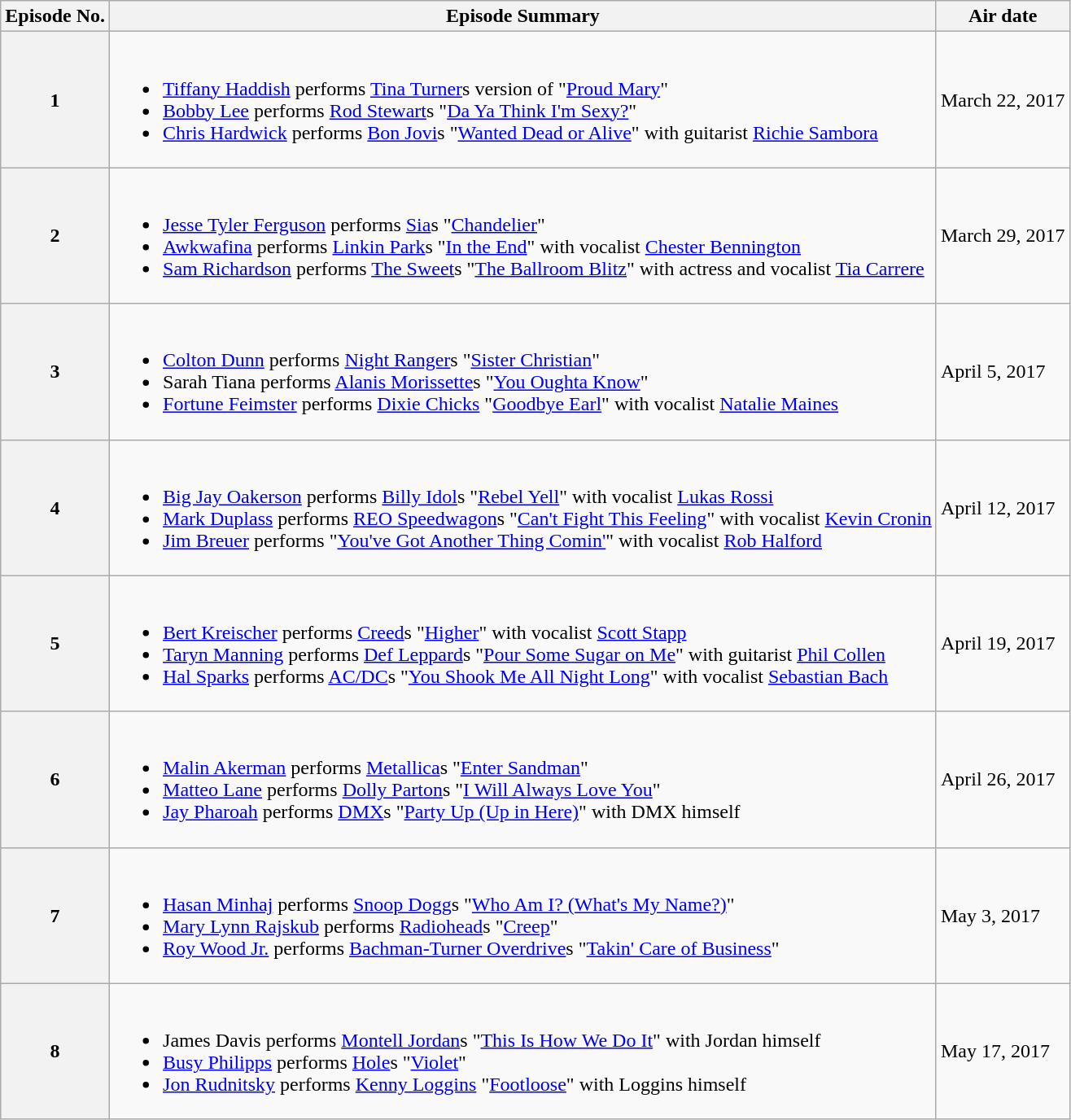<table class=wikitable>
<tr>
<th>Episode No.</th>
<th>Episode Summary</th>
<th>Air date</th>
</tr>
<tr>
<th>1</th>
<td><br><ul><li><a href='#'>Tiffany Haddish</a> performs <a href='#'>Tina Turner</a>s version of "<a href='#'>Proud Mary</a>"</li><li><a href='#'>Bobby Lee</a> performs <a href='#'>Rod Stewart</a>s "<a href='#'>Da Ya Think I'm Sexy?</a>"</li><li><a href='#'>Chris Hardwick</a> performs <a href='#'>Bon Jovi</a>s "<a href='#'>Wanted Dead or Alive</a>" with guitarist <a href='#'>Richie Sambora</a></li></ul></td>
<td>March 22, 2017</td>
</tr>
<tr>
<th>2</th>
<td><br><ul><li><a href='#'>Jesse Tyler Ferguson</a> performs <a href='#'>Sia</a>s "<a href='#'>Chandelier</a>"</li><li><a href='#'>Awkwafina</a> performs <a href='#'>Linkin Park</a>s "<a href='#'>In the End</a>" with vocalist <a href='#'>Chester Bennington</a></li><li><a href='#'>Sam Richardson</a> performs <a href='#'>The Sweet</a>s "<a href='#'>The Ballroom Blitz</a>" with actress and vocalist <a href='#'>Tia Carrere</a></li></ul></td>
<td>March 29, 2017</td>
</tr>
<tr>
<th>3</th>
<td><br><ul><li><a href='#'>Colton Dunn</a> performs <a href='#'>Night Ranger</a>s "<a href='#'>Sister Christian</a>"</li><li>Sarah Tiana performs <a href='#'>Alanis Morissette</a>s "<a href='#'>You Oughta Know</a>"</li><li><a href='#'>Fortune Feimster</a> performs <a href='#'>Dixie Chicks</a> "<a href='#'>Goodbye Earl</a>" with vocalist <a href='#'>Natalie Maines</a></li></ul></td>
<td>April 5, 2017</td>
</tr>
<tr>
<th>4</th>
<td><br><ul><li><a href='#'>Big Jay Oakerson</a> performs <a href='#'>Billy Idol</a>s "<a href='#'>Rebel Yell</a>" with vocalist <a href='#'>Lukas Rossi</a></li><li><a href='#'>Mark Duplass</a> performs <a href='#'>REO Speedwagon</a>s "<a href='#'>Can't Fight This Feeling</a>" with vocalist <a href='#'>Kevin Cronin</a></li><li><a href='#'>Jim Breuer</a> performs "<a href='#'>You've Got Another Thing Comin'</a>" with vocalist <a href='#'>Rob Halford</a></li></ul></td>
<td>April 12, 2017</td>
</tr>
<tr>
<th>5</th>
<td><br><ul><li><a href='#'>Bert Kreischer</a> performs <a href='#'>Creed</a>s "<a href='#'>Higher</a>" with vocalist <a href='#'>Scott Stapp</a></li><li><a href='#'>Taryn Manning</a> performs <a href='#'>Def Leppard</a>s "<a href='#'>Pour Some Sugar on Me</a>" with guitarist <a href='#'>Phil Collen</a></li><li><a href='#'>Hal Sparks</a> performs <a href='#'>AC/DC</a>s "<a href='#'>You Shook Me All Night Long</a>" with vocalist <a href='#'>Sebastian Bach</a></li></ul></td>
<td>April 19, 2017</td>
</tr>
<tr>
<th>6</th>
<td><br><ul><li><a href='#'>Malin Akerman</a> performs <a href='#'>Metallica</a>s "<a href='#'>Enter Sandman</a>"</li><li><a href='#'>Matteo Lane</a> performs <a href='#'>Dolly Parton</a>s "<a href='#'>I Will Always Love You</a>"</li><li><a href='#'>Jay Pharoah</a> performs <a href='#'>DMX</a>s "<a href='#'>Party Up (Up in Here)</a>" with DMX himself</li></ul></td>
<td>April 26, 2017</td>
</tr>
<tr>
<th>7</th>
<td><br><ul><li><a href='#'>Hasan Minhaj</a> performs <a href='#'>Snoop Dogg</a>s "<a href='#'>Who Am I? (What's My Name?)</a>"</li><li><a href='#'>Mary Lynn Rajskub</a> performs <a href='#'>Radiohead</a>s "<a href='#'>Creep</a>"</li><li><a href='#'>Roy Wood Jr.</a> performs <a href='#'>Bachman-Turner Overdrive</a>s "<a href='#'>Takin' Care of Business</a>"</li></ul></td>
<td>May 3, 2017</td>
</tr>
<tr>
<th>8</th>
<td><br><ul><li>James Davis performs <a href='#'>Montell Jordan</a>s "<a href='#'>This Is How We Do It</a>" with Jordan himself</li><li><a href='#'>Busy Philipps</a> performs <a href='#'>Hole</a>s "<a href='#'>Violet</a>"</li><li><a href='#'>Jon Rudnitsky</a> performs <a href='#'>Kenny Loggins</a> "<a href='#'>Footloose</a>" with Loggins himself</li></ul></td>
<td>May 17, 2017</td>
</tr>
</table>
